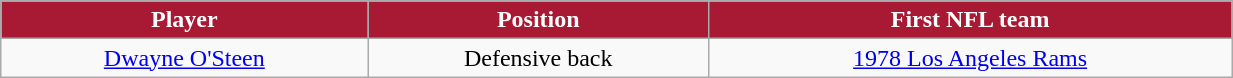<table class="wikitable" width="65%">
<tr align="center" style="background:#A81933;color:#FFFFFF;">
<td><strong>Player</strong></td>
<td><strong>Position</strong></td>
<td><strong>First NFL team</strong></td>
</tr>
<tr align="center" bgcolor="">
<td><a href='#'>Dwayne O'Steen</a></td>
<td>Defensive back</td>
<td><a href='#'>1978 Los Angeles Rams</a></td>
</tr>
</table>
